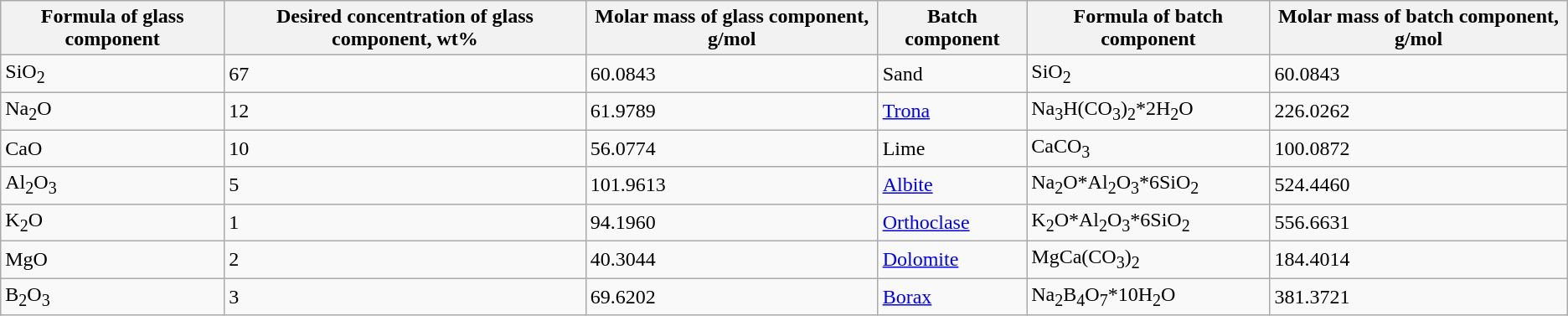<table class="wikitable">
<tr>
<th>Formula of glass component</th>
<th>Desired concentration of glass component, wt%</th>
<th>Molar mass of glass component, g/mol</th>
<th>Batch component</th>
<th>Formula of batch component</th>
<th>Molar mass of batch component, g/mol</th>
</tr>
<tr>
<td>SiO<sub>2</sub></td>
<td>67</td>
<td>60.0843</td>
<td>Sand</td>
<td>SiO<sub>2</sub></td>
<td>60.0843</td>
</tr>
<tr>
<td>Na<sub>2</sub>O</td>
<td>12</td>
<td>61.9789</td>
<td><a href='#'>Trona</a></td>
<td>Na<sub>3</sub>H(CO<sub>3</sub>)<sub>2</sub>*2H<sub>2</sub>O</td>
<td>226.0262</td>
</tr>
<tr>
<td>CaO</td>
<td>10</td>
<td>56.0774</td>
<td>Lime</td>
<td>CaCO<sub>3</sub></td>
<td>100.0872</td>
</tr>
<tr>
<td>Al<sub>2</sub>O<sub>3</sub></td>
<td>5</td>
<td>101.9613</td>
<td><a href='#'>Albite</a></td>
<td>Na<sub>2</sub>O*Al<sub>2</sub>O<sub>3</sub>*6SiO<sub>2</sub></td>
<td>524.4460</td>
</tr>
<tr>
<td>K<sub>2</sub>O</td>
<td>1</td>
<td>94.1960</td>
<td><a href='#'>Orthoclase</a></td>
<td>K<sub>2</sub>O*Al<sub>2</sub>O<sub>3</sub>*6SiO<sub>2</sub></td>
<td>556.6631</td>
</tr>
<tr>
<td>MgO</td>
<td>2</td>
<td>40.3044</td>
<td><a href='#'>Dolomite</a></td>
<td>MgCa(CO<sub>3</sub>)<sub>2</sub></td>
<td>184.4014</td>
</tr>
<tr>
<td>B<sub>2</sub>O<sub>3</sub></td>
<td>3</td>
<td>69.6202</td>
<td><a href='#'>Borax</a></td>
<td>Na<sub>2</sub>B<sub>4</sub>O<sub>7</sub>*10H<sub>2</sub>O</td>
<td>381.3721</td>
</tr>
</table>
